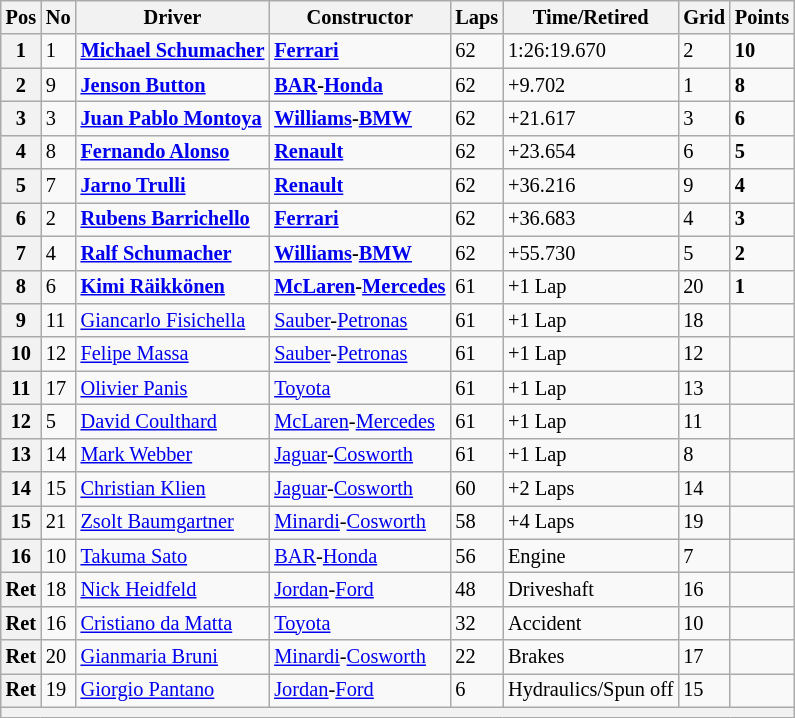<table class="wikitable" style="font-size: 85%;">
<tr>
<th>Pos</th>
<th>No</th>
<th>Driver</th>
<th>Constructor</th>
<th>Laps</th>
<th>Time/Retired</th>
<th>Grid</th>
<th>Points</th>
</tr>
<tr>
<th>1</th>
<td>1</td>
<td> <strong><a href='#'>Michael Schumacher</a></strong></td>
<td><strong><a href='#'>Ferrari</a></strong></td>
<td>62</td>
<td>1:26:19.670</td>
<td>2</td>
<td><strong>10</strong></td>
</tr>
<tr>
<th>2</th>
<td>9</td>
<td> <strong><a href='#'>Jenson Button</a></strong></td>
<td><strong><a href='#'>BAR</a>-<a href='#'>Honda</a></strong></td>
<td>62</td>
<td>+9.702</td>
<td>1</td>
<td><strong>8</strong></td>
</tr>
<tr>
<th>3</th>
<td>3</td>
<td> <strong><a href='#'>Juan Pablo Montoya</a></strong></td>
<td><strong><a href='#'>Williams</a>-<a href='#'>BMW</a></strong></td>
<td>62</td>
<td>+21.617</td>
<td>3</td>
<td><strong>6</strong></td>
</tr>
<tr>
<th>4</th>
<td>8</td>
<td> <strong><a href='#'>Fernando Alonso</a></strong></td>
<td><strong><a href='#'>Renault</a></strong></td>
<td>62</td>
<td>+23.654</td>
<td>6</td>
<td><strong>5</strong></td>
</tr>
<tr>
<th>5</th>
<td>7</td>
<td> <strong><a href='#'>Jarno Trulli</a></strong></td>
<td><strong><a href='#'>Renault</a></strong></td>
<td>62</td>
<td>+36.216</td>
<td>9</td>
<td><strong>4</strong></td>
</tr>
<tr>
<th>6</th>
<td>2</td>
<td> <strong><a href='#'>Rubens Barrichello</a></strong></td>
<td><strong><a href='#'>Ferrari</a></strong></td>
<td>62</td>
<td>+36.683</td>
<td>4</td>
<td><strong>3</strong></td>
</tr>
<tr>
<th>7</th>
<td>4</td>
<td> <strong><a href='#'>Ralf Schumacher</a></strong></td>
<td><strong><a href='#'>Williams</a>-<a href='#'>BMW</a></strong></td>
<td>62</td>
<td>+55.730</td>
<td>5</td>
<td><strong>2</strong></td>
</tr>
<tr>
<th>8</th>
<td>6</td>
<td> <strong><a href='#'>Kimi Räikkönen</a></strong></td>
<td><strong><a href='#'>McLaren</a>-<a href='#'>Mercedes</a></strong></td>
<td>61</td>
<td>+1 Lap</td>
<td>20</td>
<td><strong>1</strong></td>
</tr>
<tr>
<th>9</th>
<td>11</td>
<td> <a href='#'>Giancarlo Fisichella</a></td>
<td><a href='#'>Sauber</a>-<a href='#'>Petronas</a></td>
<td>61</td>
<td>+1 Lap</td>
<td>18</td>
<td> </td>
</tr>
<tr>
<th>10</th>
<td>12</td>
<td> <a href='#'>Felipe Massa</a></td>
<td><a href='#'>Sauber</a>-<a href='#'>Petronas</a></td>
<td>61</td>
<td>+1 Lap</td>
<td>12</td>
<td> </td>
</tr>
<tr>
<th>11</th>
<td>17</td>
<td> <a href='#'>Olivier Panis</a></td>
<td><a href='#'>Toyota</a></td>
<td>61</td>
<td>+1 Lap</td>
<td>13</td>
<td> </td>
</tr>
<tr>
<th>12</th>
<td>5</td>
<td> <a href='#'>David Coulthard</a></td>
<td><a href='#'>McLaren</a>-<a href='#'>Mercedes</a></td>
<td>61</td>
<td>+1 Lap</td>
<td>11</td>
<td> </td>
</tr>
<tr>
<th>13</th>
<td>14</td>
<td> <a href='#'>Mark Webber</a></td>
<td><a href='#'>Jaguar</a>-<a href='#'>Cosworth</a></td>
<td>61</td>
<td>+1 Lap</td>
<td>8</td>
<td> </td>
</tr>
<tr>
<th>14</th>
<td>15</td>
<td> <a href='#'>Christian Klien</a></td>
<td><a href='#'>Jaguar</a>-<a href='#'>Cosworth</a></td>
<td>60</td>
<td>+2 Laps</td>
<td>14</td>
<td> </td>
</tr>
<tr>
<th>15</th>
<td>21</td>
<td> <a href='#'>Zsolt Baumgartner</a></td>
<td><a href='#'>Minardi</a>-<a href='#'>Cosworth</a></td>
<td>58</td>
<td>+4 Laps</td>
<td>19</td>
<td> </td>
</tr>
<tr>
<th>16</th>
<td>10</td>
<td> <a href='#'>Takuma Sato</a></td>
<td><a href='#'>BAR</a>-<a href='#'>Honda</a></td>
<td>56</td>
<td>Engine</td>
<td>7</td>
<td> </td>
</tr>
<tr>
<th>Ret</th>
<td>18</td>
<td> <a href='#'>Nick Heidfeld</a></td>
<td><a href='#'>Jordan</a>-<a href='#'>Ford</a></td>
<td>48</td>
<td>Driveshaft</td>
<td>16</td>
<td> </td>
</tr>
<tr>
<th>Ret</th>
<td>16</td>
<td> <a href='#'>Cristiano da Matta</a></td>
<td><a href='#'>Toyota</a></td>
<td>32</td>
<td>Accident</td>
<td>10</td>
<td> </td>
</tr>
<tr>
<th>Ret</th>
<td>20</td>
<td> <a href='#'>Gianmaria Bruni</a></td>
<td><a href='#'>Minardi</a>-<a href='#'>Cosworth</a></td>
<td>22</td>
<td>Brakes</td>
<td>17</td>
<td> </td>
</tr>
<tr>
<th>Ret</th>
<td>19</td>
<td> <a href='#'>Giorgio Pantano</a></td>
<td><a href='#'>Jordan</a>-<a href='#'>Ford</a></td>
<td>6</td>
<td>Hydraulics/Spun off</td>
<td>15</td>
<td> </td>
</tr>
<tr>
<th colspan="8"></th>
</tr>
</table>
